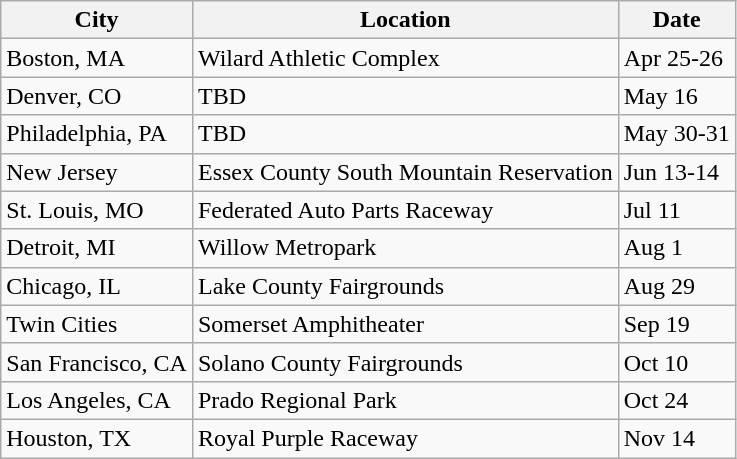<table class="wikitable">
<tr>
<th>City</th>
<th>Location</th>
<th>Date</th>
</tr>
<tr>
<td>Boston, MA</td>
<td>Wilard Athletic Complex</td>
<td>Apr 25-26</td>
</tr>
<tr>
<td>Denver, CO</td>
<td>TBD</td>
<td>May 16</td>
</tr>
<tr>
<td>Philadelphia, PA</td>
<td>TBD</td>
<td>May 30-31</td>
</tr>
<tr>
<td>New Jersey</td>
<td>Essex County South Mountain Reservation</td>
<td>Jun 13-14</td>
</tr>
<tr>
<td>St. Louis, MO</td>
<td>Federated Auto Parts Raceway</td>
<td>Jul 11</td>
</tr>
<tr>
<td>Detroit, MI</td>
<td>Willow Metropark</td>
<td>Aug 1</td>
</tr>
<tr>
<td>Chicago, IL</td>
<td>Lake County Fairgrounds</td>
<td>Aug 29</td>
</tr>
<tr>
<td>Twin Cities</td>
<td>Somerset Amphitheater</td>
<td>Sep 19</td>
</tr>
<tr>
<td>San Francisco, CA</td>
<td>Solano County Fairgrounds</td>
<td>Oct 10</td>
</tr>
<tr>
<td>Los Angeles, CA</td>
<td>Prado Regional Park</td>
<td>Oct 24</td>
</tr>
<tr>
<td>Houston, TX</td>
<td>Royal Purple Raceway</td>
<td>Nov 14</td>
</tr>
</table>
